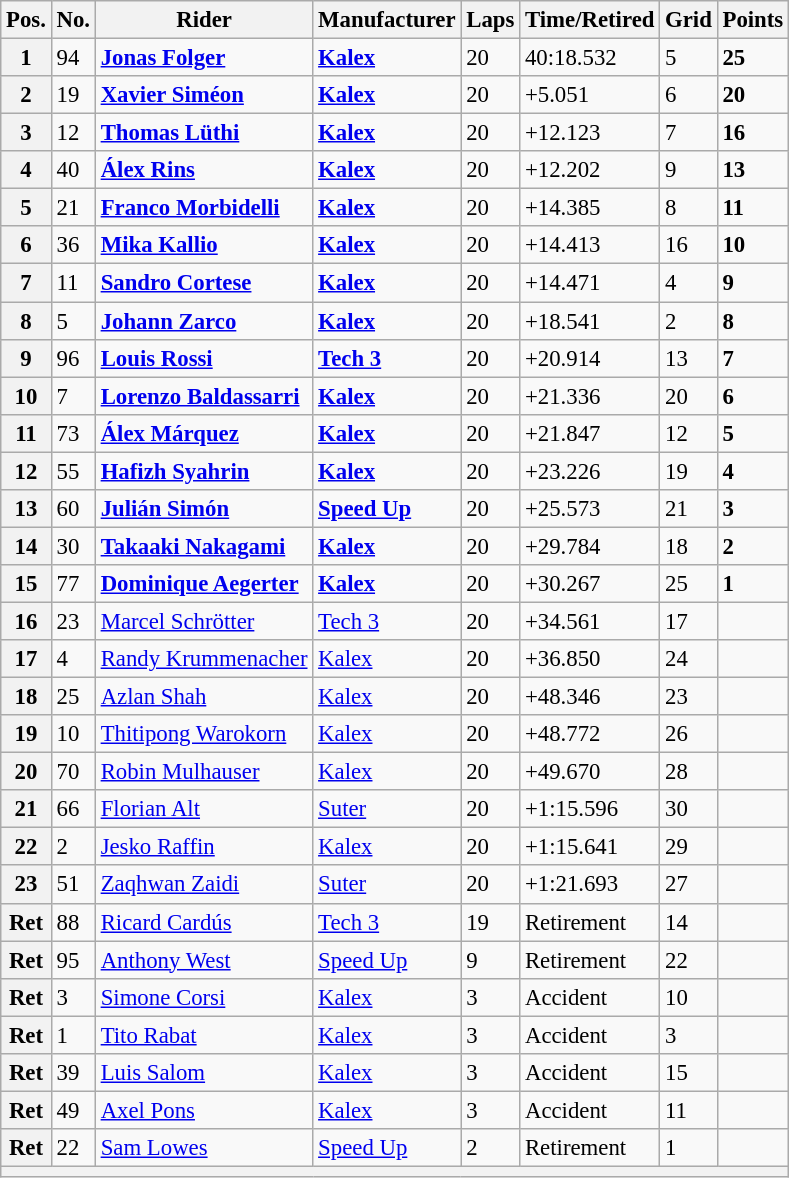<table class="wikitable" style="font-size: 95%;">
<tr>
<th>Pos.</th>
<th>No.</th>
<th>Rider</th>
<th>Manufacturer</th>
<th>Laps</th>
<th>Time/Retired</th>
<th>Grid</th>
<th>Points</th>
</tr>
<tr>
<th>1</th>
<td>94</td>
<td> <strong><a href='#'>Jonas Folger</a></strong></td>
<td><strong><a href='#'>Kalex</a></strong></td>
<td>20</td>
<td>40:18.532</td>
<td>5</td>
<td><strong>25</strong></td>
</tr>
<tr>
<th>2</th>
<td>19</td>
<td> <strong><a href='#'>Xavier Siméon</a></strong></td>
<td><strong><a href='#'>Kalex</a></strong></td>
<td>20</td>
<td>+5.051</td>
<td>6</td>
<td><strong>20</strong></td>
</tr>
<tr>
<th>3</th>
<td>12</td>
<td> <strong><a href='#'>Thomas Lüthi</a></strong></td>
<td><strong><a href='#'>Kalex</a></strong></td>
<td>20</td>
<td>+12.123</td>
<td>7</td>
<td><strong>16</strong></td>
</tr>
<tr>
<th>4</th>
<td>40</td>
<td> <strong><a href='#'>Álex Rins</a></strong></td>
<td><strong><a href='#'>Kalex</a></strong></td>
<td>20</td>
<td>+12.202</td>
<td>9</td>
<td><strong>13</strong></td>
</tr>
<tr>
<th>5</th>
<td>21</td>
<td> <strong><a href='#'>Franco Morbidelli</a></strong></td>
<td><strong><a href='#'>Kalex</a></strong></td>
<td>20</td>
<td>+14.385</td>
<td>8</td>
<td><strong>11</strong></td>
</tr>
<tr>
<th>6</th>
<td>36</td>
<td> <strong><a href='#'>Mika Kallio</a></strong></td>
<td><strong><a href='#'>Kalex</a></strong></td>
<td>20</td>
<td>+14.413</td>
<td>16</td>
<td><strong>10</strong></td>
</tr>
<tr>
<th>7</th>
<td>11</td>
<td> <strong><a href='#'>Sandro Cortese</a></strong></td>
<td><strong><a href='#'>Kalex</a></strong></td>
<td>20</td>
<td>+14.471</td>
<td>4</td>
<td><strong>9</strong></td>
</tr>
<tr>
<th>8</th>
<td>5</td>
<td> <strong><a href='#'>Johann Zarco</a></strong></td>
<td><strong><a href='#'>Kalex</a></strong></td>
<td>20</td>
<td>+18.541</td>
<td>2</td>
<td><strong>8</strong></td>
</tr>
<tr>
<th>9</th>
<td>96</td>
<td> <strong><a href='#'>Louis Rossi</a></strong></td>
<td><strong><a href='#'>Tech 3</a></strong></td>
<td>20</td>
<td>+20.914</td>
<td>13</td>
<td><strong>7</strong></td>
</tr>
<tr>
<th>10</th>
<td>7</td>
<td> <strong><a href='#'>Lorenzo Baldassarri</a></strong></td>
<td><strong><a href='#'>Kalex</a></strong></td>
<td>20</td>
<td>+21.336</td>
<td>20</td>
<td><strong>6</strong></td>
</tr>
<tr>
<th>11</th>
<td>73</td>
<td> <strong><a href='#'>Álex Márquez</a></strong></td>
<td><strong><a href='#'>Kalex</a></strong></td>
<td>20</td>
<td>+21.847</td>
<td>12</td>
<td><strong>5</strong></td>
</tr>
<tr>
<th>12</th>
<td>55</td>
<td> <strong><a href='#'>Hafizh Syahrin</a></strong></td>
<td><strong><a href='#'>Kalex</a></strong></td>
<td>20</td>
<td>+23.226</td>
<td>19</td>
<td><strong>4</strong></td>
</tr>
<tr>
<th>13</th>
<td>60</td>
<td> <strong><a href='#'>Julián Simón</a></strong></td>
<td><strong><a href='#'>Speed Up</a></strong></td>
<td>20</td>
<td>+25.573</td>
<td>21</td>
<td><strong>3</strong></td>
</tr>
<tr>
<th>14</th>
<td>30</td>
<td> <strong><a href='#'>Takaaki Nakagami</a></strong></td>
<td><strong><a href='#'>Kalex</a></strong></td>
<td>20</td>
<td>+29.784</td>
<td>18</td>
<td><strong>2</strong></td>
</tr>
<tr>
<th>15</th>
<td>77</td>
<td> <strong><a href='#'>Dominique Aegerter</a></strong></td>
<td><strong><a href='#'>Kalex</a></strong></td>
<td>20</td>
<td>+30.267</td>
<td>25</td>
<td><strong>1</strong></td>
</tr>
<tr>
<th>16</th>
<td>23</td>
<td> <a href='#'>Marcel Schrötter</a></td>
<td><a href='#'>Tech 3</a></td>
<td>20</td>
<td>+34.561</td>
<td>17</td>
<td></td>
</tr>
<tr>
<th>17</th>
<td>4</td>
<td> <a href='#'>Randy Krummenacher</a></td>
<td><a href='#'>Kalex</a></td>
<td>20</td>
<td>+36.850</td>
<td>24</td>
<td></td>
</tr>
<tr>
<th>18</th>
<td>25</td>
<td> <a href='#'>Azlan Shah</a></td>
<td><a href='#'>Kalex</a></td>
<td>20</td>
<td>+48.346</td>
<td>23</td>
<td></td>
</tr>
<tr>
<th>19</th>
<td>10</td>
<td> <a href='#'>Thitipong Warokorn</a></td>
<td><a href='#'>Kalex</a></td>
<td>20</td>
<td>+48.772</td>
<td>26</td>
<td></td>
</tr>
<tr>
<th>20</th>
<td>70</td>
<td> <a href='#'>Robin Mulhauser</a></td>
<td><a href='#'>Kalex</a></td>
<td>20</td>
<td>+49.670</td>
<td>28</td>
<td></td>
</tr>
<tr>
<th>21</th>
<td>66</td>
<td> <a href='#'>Florian Alt</a></td>
<td><a href='#'>Suter</a></td>
<td>20</td>
<td>+1:15.596</td>
<td>30</td>
<td></td>
</tr>
<tr>
<th>22</th>
<td>2</td>
<td> <a href='#'>Jesko Raffin</a></td>
<td><a href='#'>Kalex</a></td>
<td>20</td>
<td>+1:15.641</td>
<td>29</td>
<td></td>
</tr>
<tr>
<th>23</th>
<td>51</td>
<td> <a href='#'>Zaqhwan Zaidi</a></td>
<td><a href='#'>Suter</a></td>
<td>20</td>
<td>+1:21.693</td>
<td>27</td>
<td></td>
</tr>
<tr>
<th>Ret</th>
<td>88</td>
<td> <a href='#'>Ricard Cardús</a></td>
<td><a href='#'>Tech 3</a></td>
<td>19</td>
<td>Retirement</td>
<td>14</td>
<td></td>
</tr>
<tr>
<th>Ret</th>
<td>95</td>
<td> <a href='#'>Anthony West</a></td>
<td><a href='#'>Speed Up</a></td>
<td>9</td>
<td>Retirement</td>
<td>22</td>
<td></td>
</tr>
<tr>
<th>Ret</th>
<td>3</td>
<td> <a href='#'>Simone Corsi</a></td>
<td><a href='#'>Kalex</a></td>
<td>3</td>
<td>Accident</td>
<td>10</td>
<td></td>
</tr>
<tr>
<th>Ret</th>
<td>1</td>
<td> <a href='#'>Tito Rabat</a></td>
<td><a href='#'>Kalex</a></td>
<td>3</td>
<td>Accident</td>
<td>3</td>
<td></td>
</tr>
<tr>
<th>Ret</th>
<td>39</td>
<td> <a href='#'>Luis Salom</a></td>
<td><a href='#'>Kalex</a></td>
<td>3</td>
<td>Accident</td>
<td>15</td>
<td></td>
</tr>
<tr>
<th>Ret</th>
<td>49</td>
<td> <a href='#'>Axel Pons</a></td>
<td><a href='#'>Kalex</a></td>
<td>3</td>
<td>Accident</td>
<td>11</td>
<td></td>
</tr>
<tr>
<th>Ret</th>
<td>22</td>
<td> <a href='#'>Sam Lowes</a></td>
<td><a href='#'>Speed Up</a></td>
<td>2</td>
<td>Retirement</td>
<td>1</td>
<td></td>
</tr>
<tr>
<th colspan=8></th>
</tr>
</table>
